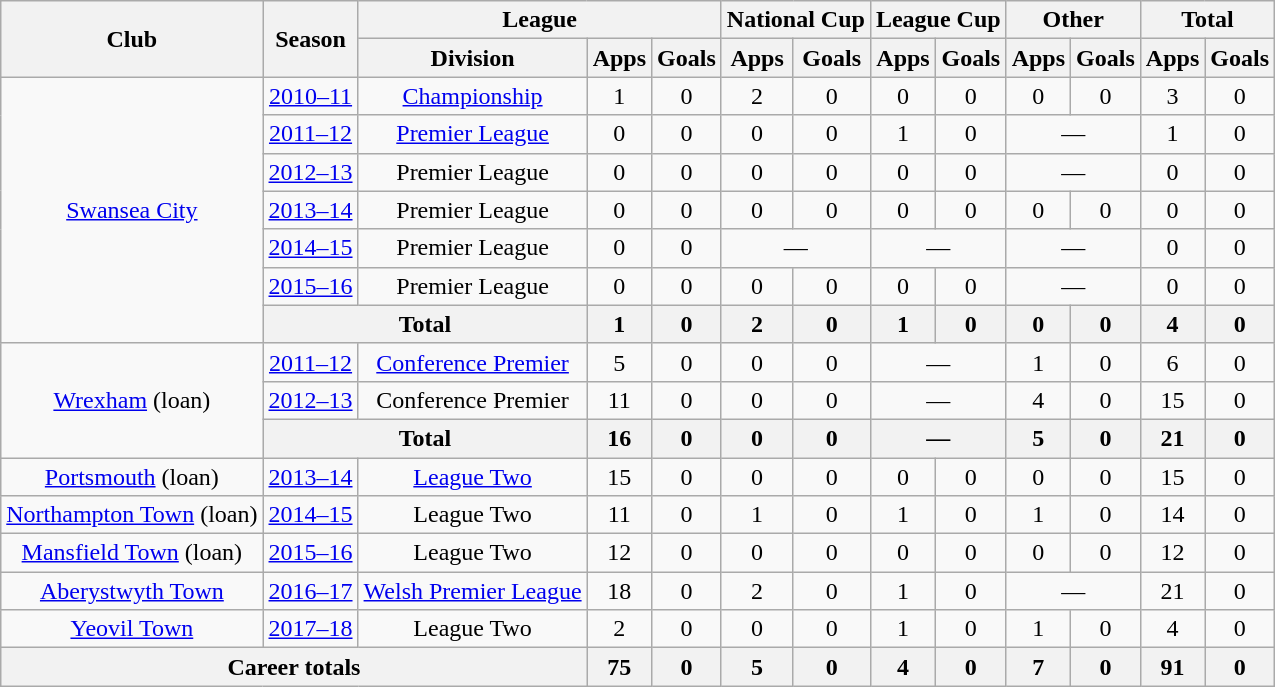<table class="wikitable" style="text-align:center;">
<tr>
<th rowspan="2">Club</th>
<th rowspan="2">Season</th>
<th colspan="3">League</th>
<th colspan="2">National Cup</th>
<th colspan="2">League Cup</th>
<th colspan="2">Other</th>
<th colspan="2">Total</th>
</tr>
<tr>
<th>Division</th>
<th>Apps</th>
<th>Goals</th>
<th>Apps</th>
<th>Goals</th>
<th>Apps</th>
<th>Goals</th>
<th>Apps</th>
<th>Goals</th>
<th>Apps</th>
<th>Goals</th>
</tr>
<tr>
<td rowspan="7"><a href='#'>Swansea City</a></td>
<td><a href='#'>2010–11</a></td>
<td><a href='#'>Championship</a></td>
<td>1</td>
<td>0</td>
<td>2</td>
<td>0</td>
<td>0</td>
<td>0</td>
<td>0</td>
<td>0</td>
<td>3</td>
<td>0</td>
</tr>
<tr>
<td><a href='#'>2011–12</a></td>
<td><a href='#'>Premier League</a></td>
<td>0</td>
<td>0</td>
<td>0</td>
<td>0</td>
<td>1</td>
<td>0</td>
<td colspan="2">—</td>
<td>1</td>
<td>0</td>
</tr>
<tr>
<td><a href='#'>2012–13</a></td>
<td>Premier League</td>
<td>0</td>
<td>0</td>
<td>0</td>
<td>0</td>
<td>0</td>
<td>0</td>
<td colspan="2">—</td>
<td>0</td>
<td>0</td>
</tr>
<tr>
<td><a href='#'>2013–14</a></td>
<td>Premier League</td>
<td>0</td>
<td>0</td>
<td>0</td>
<td>0</td>
<td>0</td>
<td>0</td>
<td>0</td>
<td>0</td>
<td>0</td>
<td>0</td>
</tr>
<tr>
<td><a href='#'>2014–15</a></td>
<td>Premier League</td>
<td>0</td>
<td>0</td>
<td colspan="2">—</td>
<td colspan="2">—</td>
<td colspan="2">—</td>
<td>0</td>
<td>0</td>
</tr>
<tr>
<td><a href='#'>2015–16</a></td>
<td>Premier League</td>
<td>0</td>
<td>0</td>
<td>0</td>
<td>0</td>
<td>0</td>
<td>0</td>
<td colspan="2">—</td>
<td>0</td>
<td>0</td>
</tr>
<tr>
<th colspan="2">Total</th>
<th>1</th>
<th>0</th>
<th>2</th>
<th>0</th>
<th>1</th>
<th>0</th>
<th>0</th>
<th>0</th>
<th>4</th>
<th>0</th>
</tr>
<tr>
<td rowspan="3"><a href='#'>Wrexham</a> (loan)</td>
<td><a href='#'>2011–12</a></td>
<td><a href='#'>Conference Premier</a></td>
<td>5</td>
<td>0</td>
<td>0</td>
<td>0</td>
<td colspan="2">—</td>
<td>1</td>
<td>0</td>
<td>6</td>
<td>0</td>
</tr>
<tr>
<td><a href='#'>2012–13</a></td>
<td>Conference Premier</td>
<td>11</td>
<td>0</td>
<td>0</td>
<td>0</td>
<td colspan="2">—</td>
<td>4</td>
<td>0</td>
<td>15</td>
<td>0</td>
</tr>
<tr>
<th colspan="2">Total</th>
<th>16</th>
<th>0</th>
<th>0</th>
<th>0</th>
<th colspan="2">—</th>
<th>5</th>
<th>0</th>
<th>21</th>
<th>0</th>
</tr>
<tr>
<td><a href='#'>Portsmouth</a> (loan)</td>
<td><a href='#'>2013–14</a></td>
<td><a href='#'>League Two</a></td>
<td>15</td>
<td>0</td>
<td>0</td>
<td>0</td>
<td>0</td>
<td>0</td>
<td>0</td>
<td>0</td>
<td>15</td>
<td>0</td>
</tr>
<tr>
<td><a href='#'>Northampton Town</a> (loan)</td>
<td><a href='#'>2014–15</a></td>
<td>League Two</td>
<td>11</td>
<td>0</td>
<td>1</td>
<td>0</td>
<td>1</td>
<td>0</td>
<td>1</td>
<td>0</td>
<td>14</td>
<td>0</td>
</tr>
<tr>
<td><a href='#'>Mansfield Town</a> (loan)</td>
<td><a href='#'>2015–16</a></td>
<td>League Two</td>
<td>12</td>
<td>0</td>
<td>0</td>
<td>0</td>
<td>0</td>
<td>0</td>
<td>0</td>
<td>0</td>
<td>12</td>
<td>0</td>
</tr>
<tr>
<td><a href='#'>Aberystwyth Town</a></td>
<td><a href='#'>2016–17</a></td>
<td><a href='#'>Welsh Premier League</a></td>
<td>18</td>
<td>0</td>
<td>2</td>
<td>0</td>
<td>1</td>
<td>0</td>
<td colspan="2">—</td>
<td>21</td>
<td>0</td>
</tr>
<tr>
<td><a href='#'>Yeovil Town</a></td>
<td><a href='#'>2017–18</a></td>
<td>League Two</td>
<td>2</td>
<td>0</td>
<td>0</td>
<td>0</td>
<td>1</td>
<td>0</td>
<td>1</td>
<td>0</td>
<td>4</td>
<td>0</td>
</tr>
<tr>
<th colspan="3">Career totals</th>
<th>75</th>
<th>0</th>
<th>5</th>
<th>0</th>
<th>4</th>
<th>0</th>
<th>7</th>
<th>0</th>
<th>91</th>
<th>0</th>
</tr>
</table>
